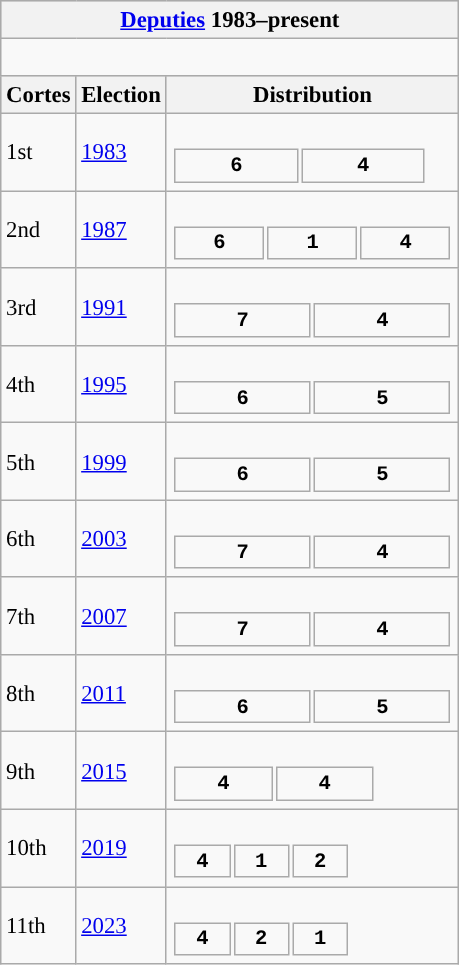<table class="wikitable" style="font-size:95%;">
<tr bgcolor="#CCCCCC">
<th colspan="3"><a href='#'>Deputies</a> 1983–present</th>
</tr>
<tr>
<td colspan="3"><br>








</td>
</tr>
<tr bgcolor="#CCCCCC">
<th>Cortes</th>
<th>Election</th>
<th>Distribution</th>
</tr>
<tr>
<td>1st</td>
<td><a href='#'>1983</a></td>
<td><br><table style="width:12.5em; font-size:90%; text-align:center; font-family:Courier New;">
<tr style="font-weight:bold">
<td style="background:">6</td>
<td style="background:">4</td>
</tr>
</table>
</td>
</tr>
<tr>
<td>2nd</td>
<td><a href='#'>1987</a></td>
<td><br><table style="width:13.75em; font-size:90%; text-align:center; font-family:Courier New;">
<tr style="font-weight:bold">
<td style="background:">6</td>
<td style="background:">1</td>
<td style="background:">4</td>
</tr>
</table>
</td>
</tr>
<tr>
<td>3rd</td>
<td><a href='#'>1991</a></td>
<td><br><table style="width:13.75em; font-size:90%; text-align:center; font-family:Courier New;">
<tr style="font-weight:bold">
<td style="background:">7</td>
<td style="background:">4</td>
</tr>
</table>
</td>
</tr>
<tr>
<td>4th</td>
<td><a href='#'>1995</a></td>
<td><br><table style="width:13.75em; font-size:90%; text-align:center; font-family:Courier New;">
<tr style="font-weight:bold">
<td style="background:">6</td>
<td style="background:">5</td>
</tr>
</table>
</td>
</tr>
<tr>
<td>5th</td>
<td><a href='#'>1999</a></td>
<td><br><table style="width:13.75em; font-size:90%; text-align:center; font-family:Courier New;">
<tr style="font-weight:bold">
<td style="background:">6</td>
<td style="background:">5</td>
</tr>
</table>
</td>
</tr>
<tr>
<td>6th</td>
<td><a href='#'>2003</a></td>
<td><br><table style="width:13.75em; font-size:90%; text-align:center; font-family:Courier New;">
<tr style="font-weight:bold">
<td style="background:">7</td>
<td style="background:">4</td>
</tr>
</table>
</td>
</tr>
<tr>
<td>7th</td>
<td><a href='#'>2007</a></td>
<td><br><table style="width:13.75em; font-size:90%; text-align:center; font-family:Courier New;">
<tr style="font-weight:bold">
<td style="background:">7</td>
<td style="background:">4</td>
</tr>
</table>
</td>
</tr>
<tr>
<td>8th</td>
<td><a href='#'>2011</a></td>
<td><br><table style="width:13.75em; font-size:90%; text-align:center; font-family:Courier New;">
<tr style="font-weight:bold">
<td style="background:">6</td>
<td style="background:">5</td>
</tr>
</table>
</td>
</tr>
<tr>
<td>9th</td>
<td><a href='#'>2015</a></td>
<td><br><table style="width:10em; font-size:90%; text-align:center; font-family:Courier New;">
<tr style="font-weight:bold">
<td style="background:">4</td>
<td style="background:">4</td>
</tr>
</table>
</td>
</tr>
<tr>
<td>10th</td>
<td><a href='#'>2019</a></td>
<td><br><table style="width:8.75em; font-size:90%; text-align:center; font-family:Courier New;">
<tr style="font-weight:bold">
<td style="background:">4</td>
<td style="background:">1</td>
<td style="background:">2</td>
</tr>
</table>
</td>
</tr>
<tr>
<td>11th</td>
<td><a href='#'>2023</a></td>
<td><br><table style="width:8.75em; font-size:90%; text-align:center; font-family:Courier New;">
<tr style="font-weight:bold">
<td style="background:">4</td>
<td style="background:">2</td>
<td style="background:">1</td>
</tr>
</table>
</td>
</tr>
</table>
